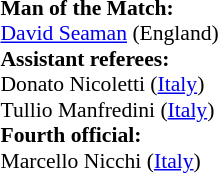<table style="width:100%; font-size:90%;">
<tr>
<td><br><strong>Man of the Match:</strong>
<br><a href='#'>David Seaman</a> (England)<br><strong>Assistant referees:</strong>
<br>Donato Nicoletti (<a href='#'>Italy</a>)
<br>Tullio Manfredini (<a href='#'>Italy</a>)
<br><strong>Fourth official:</strong>
<br>Marcello Nicchi (<a href='#'>Italy</a>)</td>
</tr>
</table>
